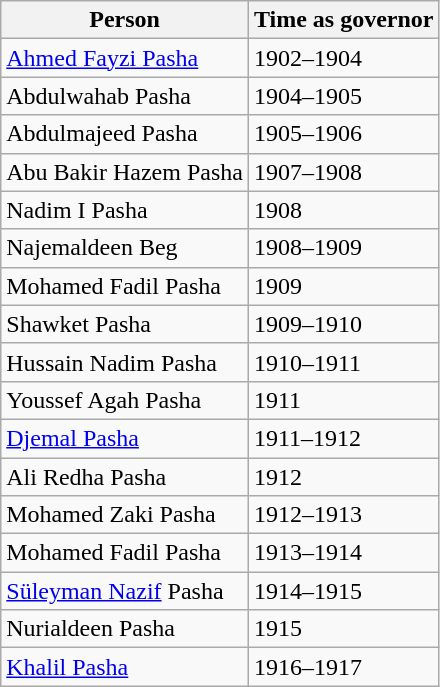<table class="wikitable">
<tr>
<th>Person</th>
<th>Time as governor</th>
</tr>
<tr>
<td><a href='#'>Ahmed Fayzi Pasha</a></td>
<td>1902–1904</td>
</tr>
<tr>
<td>Abdulwahab Pasha</td>
<td>1904–1905</td>
</tr>
<tr>
<td>Abdulmajeed Pasha</td>
<td>1905–1906</td>
</tr>
<tr>
<td>Abu Bakir Hazem Pasha</td>
<td>1907–1908</td>
</tr>
<tr>
<td>Nadim I Pasha</td>
<td>1908</td>
</tr>
<tr>
<td>Najemaldeen Beg</td>
<td>1908–1909</td>
</tr>
<tr>
<td>Mohamed Fadil Pasha</td>
<td>1909</td>
</tr>
<tr>
<td>Shawket Pasha</td>
<td>1909–1910</td>
</tr>
<tr>
<td>Hussain Nadim Pasha</td>
<td>1910–1911</td>
</tr>
<tr>
<td>Youssef Agah Pasha</td>
<td>1911</td>
</tr>
<tr>
<td><a href='#'>Djemal Pasha</a></td>
<td>1911–1912</td>
</tr>
<tr>
<td>Ali Redha Pasha</td>
<td>1912</td>
</tr>
<tr>
<td>Mohamed Zaki Pasha</td>
<td>1912–1913</td>
</tr>
<tr>
<td>Mohamed Fadil Pasha</td>
<td>1913–1914</td>
</tr>
<tr>
<td><a href='#'>Süleyman Nazif</a> Pasha</td>
<td>1914–1915</td>
</tr>
<tr>
<td>Nurialdeen Pasha</td>
<td>1915</td>
</tr>
<tr>
<td><a href='#'>Khalil Pasha</a></td>
<td>1916–1917</td>
</tr>
</table>
